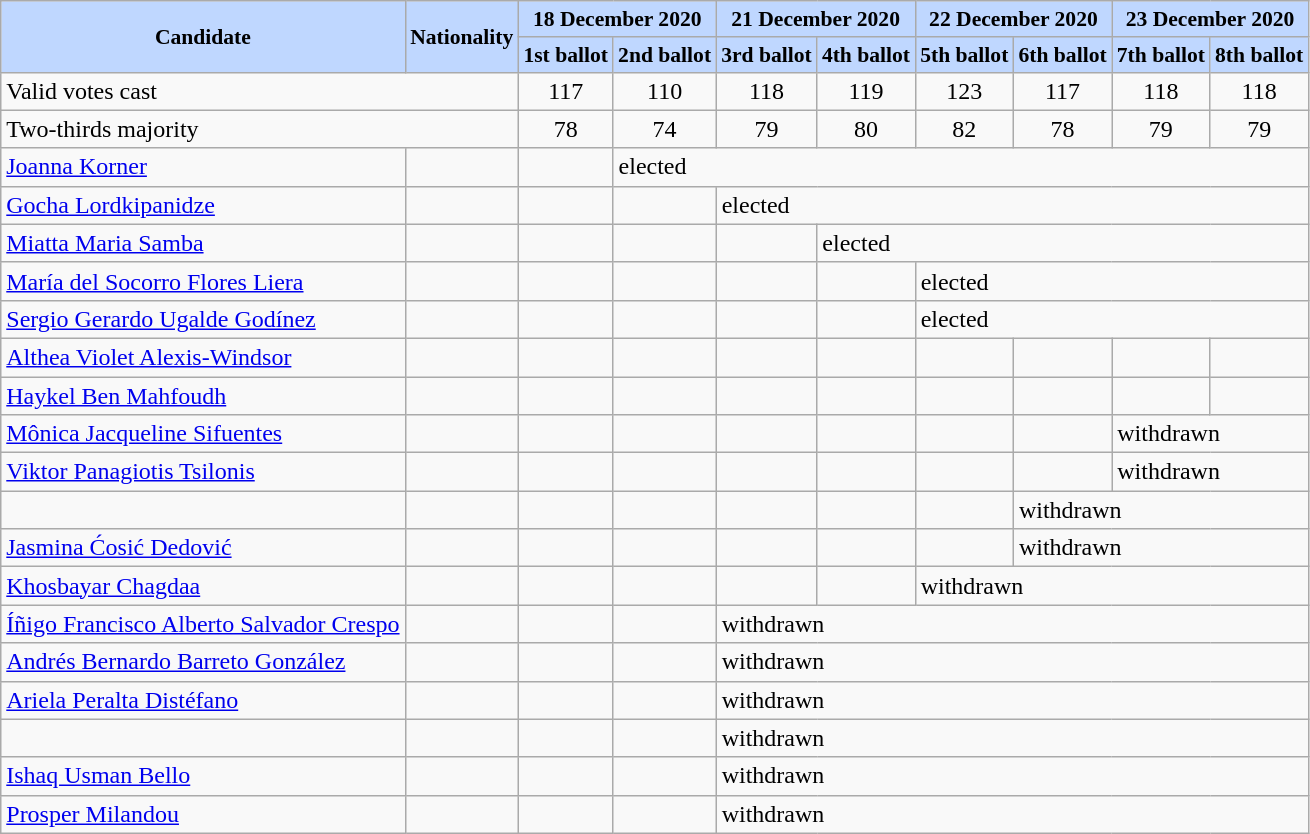<table class="wikitable">
<tr bgcolor=#BFD7FF align="center" style="font-size:90%;">
<td rowspan=2><strong>Candidate</strong></td>
<td rowspan=2><strong>Nationality</strong></td>
<td colspan=2><strong>18 December 2020</strong></td>
<td colspan=2><strong>21 December 2020</strong></td>
<td colspan=2><strong>22 December 2020</strong></td>
<td colspan=2><strong>23 December 2020</strong></td>
</tr>
<tr bgcolor=#BFD7FF align="center" style="font-size:90%;">
<td><strong>1st ballot</strong></td>
<td><strong>2nd ballot</strong></td>
<td><strong>3rd ballot</strong></td>
<td><strong>4th ballot</strong></td>
<td><strong>5th ballot</strong></td>
<td><strong>6th ballot</strong></td>
<td><strong>7th ballot</strong></td>
<td><strong>8th ballot</strong></td>
</tr>
<tr>
<td colspan=2>Valid votes cast</td>
<td align="center">117</td>
<td align="center">110</td>
<td align="center">118</td>
<td align="center">119</td>
<td align="center">123</td>
<td align="center">117</td>
<td align="center">118</td>
<td align="center">118</td>
</tr>
<tr>
<td colspan=2>Two-thirds majority</td>
<td align="center">78</td>
<td align="center">74</td>
<td align="center">79</td>
<td align="center">80</td>
<td align="center">82</td>
<td align="center">78</td>
<td align="center">79</td>
<td align="center">79</td>
</tr>
<tr>
<td><a href='#'>Joanna Korner</a></td>
<td></td>
<td></td>
<td colspan=7>elected</td>
</tr>
<tr>
<td><a href='#'>Gocha Lordkipanidze</a></td>
<td></td>
<td></td>
<td></td>
<td colspan=6>elected</td>
</tr>
<tr>
<td><a href='#'>Miatta Maria Samba</a></td>
<td></td>
<td></td>
<td></td>
<td></td>
<td colspan=5>elected</td>
</tr>
<tr>
<td><a href='#'>María del Socorro Flores Liera</a></td>
<td></td>
<td></td>
<td></td>
<td></td>
<td></td>
<td colspan=4>elected</td>
</tr>
<tr>
<td><a href='#'>Sergio Gerardo Ugalde Godínez</a></td>
<td></td>
<td></td>
<td></td>
<td></td>
<td></td>
<td colspan=4>elected</td>
</tr>
<tr>
<td><a href='#'>Althea Violet Alexis-Windsor</a></td>
<td></td>
<td></td>
<td></td>
<td></td>
<td></td>
<td></td>
<td></td>
<td></td>
<td></td>
</tr>
<tr>
<td><a href='#'>Haykel Ben Mahfoudh</a></td>
<td></td>
<td></td>
<td></td>
<td></td>
<td></td>
<td></td>
<td></td>
<td></td>
<td></td>
</tr>
<tr>
<td><a href='#'>Mônica Jacqueline Sifuentes</a></td>
<td></td>
<td></td>
<td></td>
<td></td>
<td></td>
<td></td>
<td></td>
<td colspan=2>withdrawn</td>
</tr>
<tr>
<td><a href='#'>Viktor Panagiotis Tsilonis</a></td>
<td></td>
<td></td>
<td></td>
<td></td>
<td></td>
<td></td>
<td></td>
<td colspan=2>withdrawn</td>
</tr>
<tr>
<td></td>
<td></td>
<td></td>
<td></td>
<td></td>
<td></td>
<td></td>
<td colspan=3>withdrawn</td>
</tr>
<tr>
<td><a href='#'>Jasmina Ćosić Dedović</a></td>
<td></td>
<td></td>
<td></td>
<td></td>
<td></td>
<td></td>
<td colspan=3>withdrawn</td>
</tr>
<tr>
<td><a href='#'>Khosbayar Chagdaa</a></td>
<td></td>
<td></td>
<td></td>
<td></td>
<td></td>
<td colspan=4>withdrawn</td>
</tr>
<tr>
<td><a href='#'>Íñigo Francisco Alberto Salvador Crespo</a></td>
<td></td>
<td></td>
<td></td>
<td colspan=6>withdrawn</td>
</tr>
<tr>
<td><a href='#'>Andrés Bernardo Barreto González</a></td>
<td></td>
<td></td>
<td></td>
<td colspan=6>withdrawn</td>
</tr>
<tr>
<td><a href='#'>Ariela Peralta Distéfano</a></td>
<td></td>
<td></td>
<td></td>
<td colspan=6>withdrawn</td>
</tr>
<tr>
<td></td>
<td></td>
<td></td>
<td></td>
<td colspan=6>withdrawn</td>
</tr>
<tr>
<td><a href='#'>Ishaq Usman Bello</a></td>
<td></td>
<td></td>
<td></td>
<td colspan=6>withdrawn</td>
</tr>
<tr>
<td><a href='#'>Prosper Milandou</a></td>
<td></td>
<td></td>
<td></td>
<td colspan=6>withdrawn</td>
</tr>
</table>
